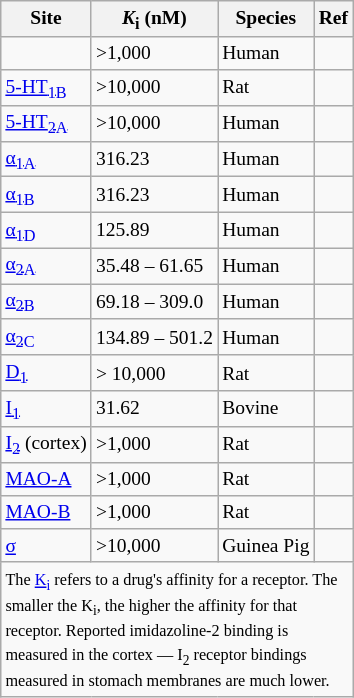<table class="wikitable floatright" style="font-size:small;">
<tr>
<th>Site</th>
<th><em>K</em><sub>i</sub> (nM)</th>
<th>Species</th>
<th>Ref</th>
</tr>
<tr>
<td></td>
<td>>1,000</td>
<td>Human</td>
<td></td>
</tr>
<tr>
<td><a href='#'>5-HT<sub>1B</sub></a></td>
<td>>10,000</td>
<td>Rat</td>
<td></td>
</tr>
<tr>
<td><a href='#'>5-HT<sub>2A</sub></a></td>
<td>>10,000</td>
<td>Human</td>
<td></td>
</tr>
<tr>
<td><a href='#'>α<sub>1A</sub></a></td>
<td>316.23</td>
<td>Human</td>
<td></td>
</tr>
<tr>
<td><a href='#'>α<sub>1B</sub></a></td>
<td>316.23</td>
<td>Human</td>
<td></td>
</tr>
<tr>
<td><a href='#'>α<sub>1D</sub></a></td>
<td>125.89</td>
<td>Human</td>
<td></td>
</tr>
<tr>
<td><a href='#'>α<sub>2A</sub></a></td>
<td>35.48 – 61.65</td>
<td>Human</td>
<td></td>
</tr>
<tr>
<td><a href='#'>α<sub>2B</sub></a></td>
<td>69.18 – 309.0</td>
<td>Human</td>
<td></td>
</tr>
<tr>
<td><a href='#'>α<sub>2C</sub></a></td>
<td>134.89 – 501.2</td>
<td>Human</td>
<td></td>
</tr>
<tr>
<td><a href='#'>D<sub>1</sub></a></td>
<td>> 10,000</td>
<td>Rat</td>
<td></td>
</tr>
<tr>
<td><a href='#'>I<sub>1</sub></a></td>
<td>31.62</td>
<td>Bovine</td>
<td></td>
</tr>
<tr>
<td><a href='#'>I<sub>2</sub></a> (cortex)</td>
<td>>1,000</td>
<td>Rat</td>
<td></td>
</tr>
<tr>
<td><a href='#'>MAO-A</a></td>
<td>>1,000</td>
<td>Rat</td>
<td></td>
</tr>
<tr>
<td><a href='#'>MAO-B</a></td>
<td>>1,000</td>
<td>Rat</td>
<td></td>
</tr>
<tr>
<td><a href='#'>σ</a></td>
<td>>10,000</td>
<td>Guinea Pig</td>
<td></td>
</tr>
<tr class="sortbottom">
<td colspan="4" style="width: 1px;"><small>The <a href='#'>K<sub>i</sub></a> refers to a drug's affinity for a receptor. The smaller the K<sub>i</sub>, the higher the affinity for that receptor.  Reported imidazoline-2 binding is measured in the cortex — I<sub>2</sub> receptor bindings measured in stomach membranes are much lower. </small></td>
</tr>
</table>
